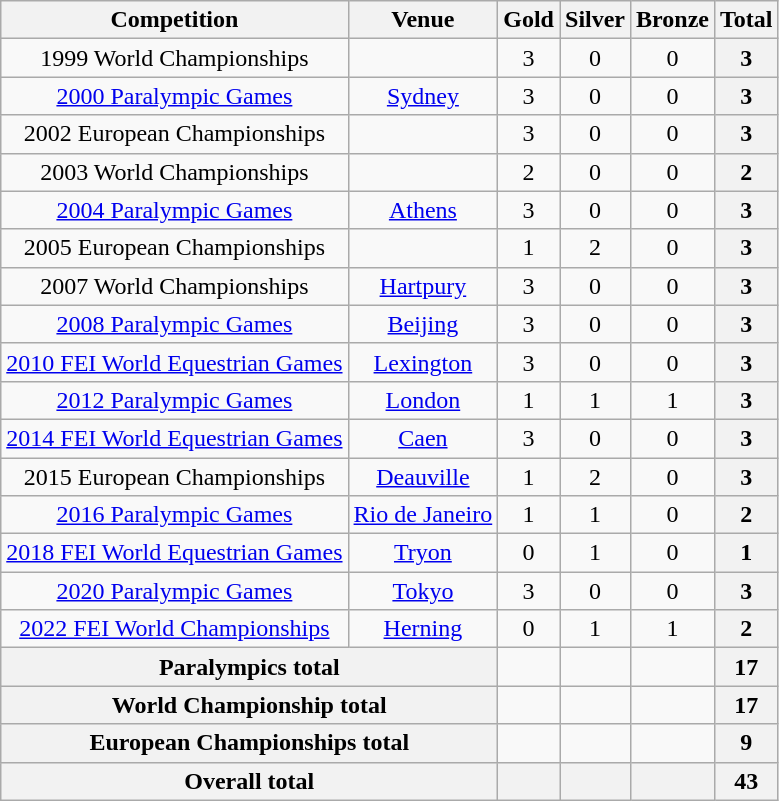<table class="wikitable" style="text-align:center">
<tr>
<th>Competition</th>
<th>Venue</th>
<th>Gold</th>
<th>Silver</th>
<th>Bronze</th>
<th>Total</th>
</tr>
<tr>
<td>1999 World Championships</td>
<td></td>
<td>3</td>
<td>0</td>
<td>0</td>
<th>3</th>
</tr>
<tr>
<td><a href='#'>2000 Paralympic Games</a></td>
<td> <a href='#'>Sydney</a></td>
<td>3</td>
<td>0</td>
<td>0</td>
<th>3</th>
</tr>
<tr>
<td>2002 European Championships</td>
<td></td>
<td>3</td>
<td>0</td>
<td>0</td>
<th>3</th>
</tr>
<tr>
<td>2003 World Championships</td>
<td></td>
<td>2</td>
<td>0</td>
<td>0</td>
<th>2</th>
</tr>
<tr>
<td><a href='#'>2004 Paralympic Games</a></td>
<td> <a href='#'>Athens</a></td>
<td>3</td>
<td>0</td>
<td>0</td>
<th>3</th>
</tr>
<tr>
<td>2005 European Championships</td>
<td></td>
<td>1</td>
<td>2</td>
<td>0</td>
<th>3</th>
</tr>
<tr>
<td>2007 World Championships</td>
<td> <a href='#'>Hartpury</a></td>
<td>3</td>
<td>0</td>
<td>0</td>
<th>3</th>
</tr>
<tr>
<td><a href='#'>2008 Paralympic Games</a></td>
<td> <a href='#'>Beijing</a></td>
<td>3</td>
<td>0</td>
<td>0</td>
<th>3</th>
</tr>
<tr>
<td><a href='#'>2010 FEI World Equestrian Games</a></td>
<td> <a href='#'>Lexington</a></td>
<td>3</td>
<td>0</td>
<td>0</td>
<th>3</th>
</tr>
<tr>
<td><a href='#'>2012 Paralympic Games</a></td>
<td> <a href='#'>London</a></td>
<td>1</td>
<td>1</td>
<td>1</td>
<th>3</th>
</tr>
<tr>
<td><a href='#'>2014 FEI World Equestrian Games</a></td>
<td> <a href='#'>Caen</a></td>
<td>3</td>
<td>0</td>
<td>0</td>
<th>3</th>
</tr>
<tr>
<td>2015 European Championships</td>
<td> <a href='#'>Deauville</a></td>
<td>1</td>
<td>2</td>
<td>0</td>
<th>3</th>
</tr>
<tr>
<td><a href='#'>2016 Paralympic Games</a></td>
<td> <a href='#'>Rio de Janeiro</a></td>
<td>1</td>
<td>1</td>
<td>0</td>
<th>2</th>
</tr>
<tr>
<td><a href='#'>2018 FEI World Equestrian Games</a></td>
<td> <a href='#'>Tryon</a></td>
<td>0</td>
<td>1</td>
<td>0</td>
<th>1</th>
</tr>
<tr>
<td><a href='#'>2020 Paralympic Games</a></td>
<td> <a href='#'>Tokyo</a></td>
<td>3</td>
<td>0</td>
<td>0</td>
<th>3</th>
</tr>
<tr>
<td><a href='#'>2022 FEI World Championships</a></td>
<td> <a href='#'>Herning</a></td>
<td>0</td>
<td>1</td>
<td>1</td>
<th>2</th>
</tr>
<tr>
<th colspan=2>Paralympics total</th>
<td></td>
<td></td>
<td></td>
<th>17</th>
</tr>
<tr>
<th colspan=2>World Championship total</th>
<td></td>
<td></td>
<td></td>
<th>17</th>
</tr>
<tr>
<th colspan=2>European Championships total</th>
<td></td>
<td></td>
<td></td>
<th>9</th>
</tr>
<tr>
<th colspan=2>Overall total</th>
<th></th>
<th></th>
<th></th>
<th>43</th>
</tr>
</table>
